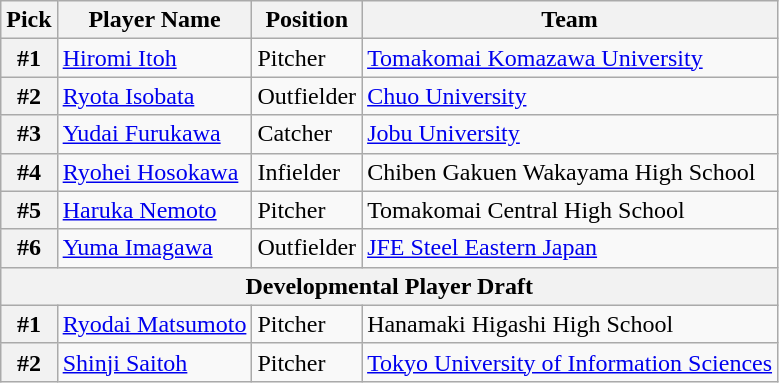<table class="wikitable">
<tr>
<th>Pick</th>
<th>Player Name</th>
<th>Position</th>
<th>Team</th>
</tr>
<tr>
<th>#1</th>
<td><a href='#'>Hiromi Itoh</a></td>
<td>Pitcher</td>
<td><a href='#'>Tomakomai Komazawa University</a></td>
</tr>
<tr>
<th>#2</th>
<td><a href='#'>Ryota Isobata</a></td>
<td>Outfielder</td>
<td><a href='#'>Chuo University</a></td>
</tr>
<tr>
<th>#3</th>
<td><a href='#'>Yudai Furukawa</a></td>
<td>Catcher</td>
<td><a href='#'>Jobu University</a></td>
</tr>
<tr>
<th>#4</th>
<td><a href='#'>Ryohei Hosokawa</a></td>
<td>Infielder</td>
<td>Chiben Gakuen Wakayama High School</td>
</tr>
<tr>
<th>#5</th>
<td><a href='#'>Haruka Nemoto</a></td>
<td>Pitcher</td>
<td>Tomakomai Central High School</td>
</tr>
<tr>
<th>#6</th>
<td><a href='#'>Yuma Imagawa</a></td>
<td>Outfielder</td>
<td><a href='#'>JFE Steel Eastern Japan</a></td>
</tr>
<tr>
<th colspan="5">Developmental Player Draft</th>
</tr>
<tr>
<th>#1</th>
<td><a href='#'>Ryodai Matsumoto</a></td>
<td>Pitcher</td>
<td>Hanamaki Higashi High School</td>
</tr>
<tr>
<th>#2</th>
<td><a href='#'>Shinji Saitoh</a></td>
<td>Pitcher</td>
<td><a href='#'>Tokyo University of Information Sciences</a></td>
</tr>
</table>
